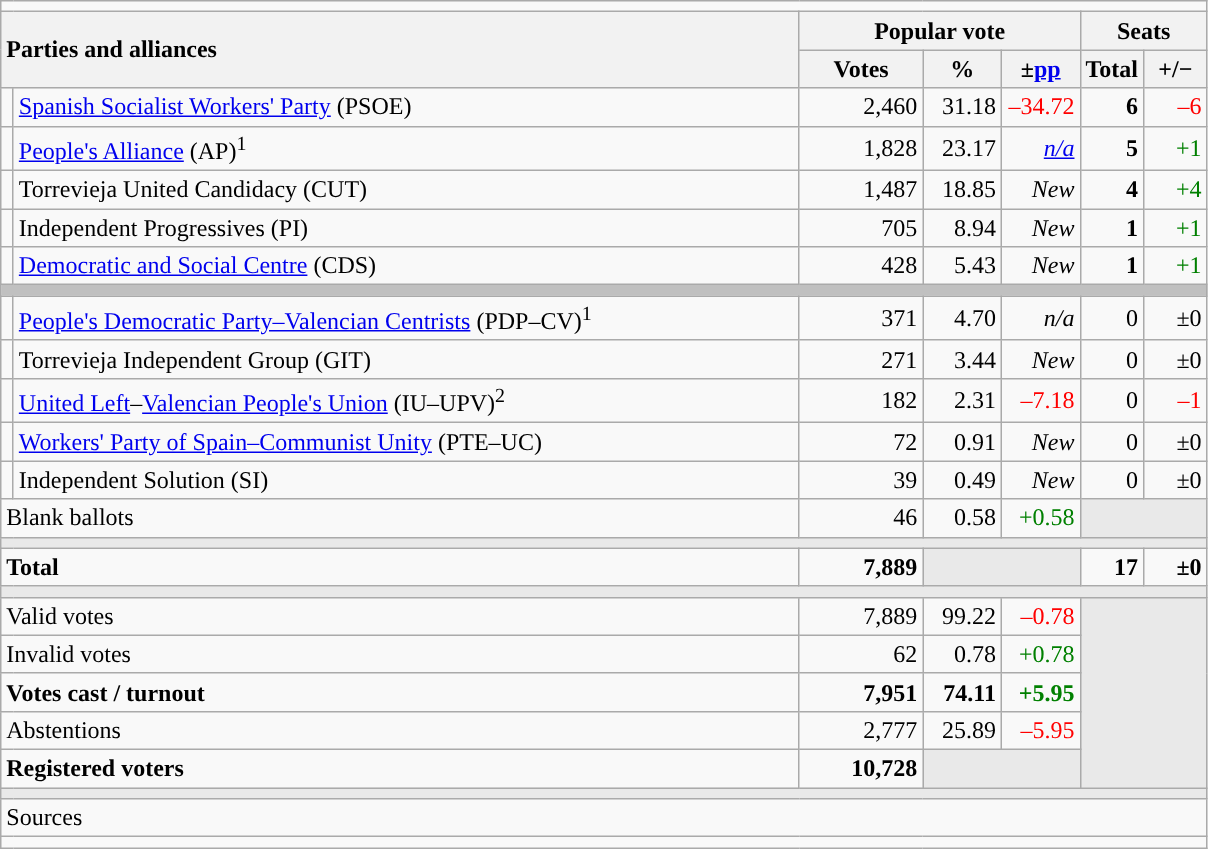<table class="wikitable" style="text-align:right;">
<tr>
<td colspan="7"></td>
</tr>
<tr>
<th style="text-align:left;" rowspan="2" colspan="2" width="525">Parties and alliances</th>
<th colspan="3">Popular vote</th>
<th colspan="2">Seats</th>
</tr>
<tr>
<th width="75">Votes</th>
<th width="45">%</th>
<th width="45">±<a href='#'>pp</a></th>
<th width="35">Total</th>
<th width="35">+/−</th>
</tr>
<tr>
<td width="1" style="color:inherit;background:"></td>
<td align="left"><a href='#'>Spanish Socialist Workers' Party</a> (PSOE)</td>
<td>2,460</td>
<td>31.18</td>
<td style="color:red;">–34.72</td>
<td><strong>6</strong></td>
<td style="color:red;">–6</td>
</tr>
<tr>
<td style="color:inherit;background:"></td>
<td align="left"><a href='#'>People's Alliance</a> (AP)<sup>1</sup></td>
<td>1,828</td>
<td>23.17</td>
<td><em><a href='#'>n/a</a></em></td>
<td><strong>5</strong></td>
<td style="color:green;">+1</td>
</tr>
<tr>
<td style="color:inherit;background:"></td>
<td align="left">Torrevieja United Candidacy (CUT)</td>
<td>1,487</td>
<td>18.85</td>
<td><em>New</em></td>
<td><strong>4</strong></td>
<td style="color:green;">+4</td>
</tr>
<tr>
<td style="color:inherit;background:"></td>
<td align="left">Independent Progressives (PI)</td>
<td>705</td>
<td>8.94</td>
<td><em>New</em></td>
<td><strong>1</strong></td>
<td style="color:green;">+1</td>
</tr>
<tr>
<td style="color:inherit;background:"></td>
<td align="left"><a href='#'>Democratic and Social Centre</a> (CDS)</td>
<td>428</td>
<td>5.43</td>
<td><em>New</em></td>
<td><strong>1</strong></td>
<td style="color:green;">+1</td>
</tr>
<tr>
<td colspan="7" bgcolor="#C0C0C0"></td>
</tr>
<tr>
<td style="color:inherit;background:"></td>
<td align="left"><a href='#'>People's Democratic Party–Valencian Centrists</a> (PDP–CV)<sup>1</sup></td>
<td>371</td>
<td>4.70</td>
<td><em>n/a</em></td>
<td>0</td>
<td>±0</td>
</tr>
<tr>
<td style="color:inherit;background:"></td>
<td align="left">Torrevieja Independent Group (GIT)</td>
<td>271</td>
<td>3.44</td>
<td><em>New</em></td>
<td>0</td>
<td>±0</td>
</tr>
<tr>
<td style="color:inherit;background:"></td>
<td align="left"><a href='#'>United Left</a>–<a href='#'>Valencian People's Union</a> (IU–UPV)<sup>2</sup></td>
<td>182</td>
<td>2.31</td>
<td style="color:red;">–7.18</td>
<td>0</td>
<td style="color:red;">–1</td>
</tr>
<tr>
<td style="color:inherit;background:"></td>
<td align="left"><a href='#'>Workers' Party of Spain–Communist Unity</a> (PTE–UC)</td>
<td>72</td>
<td>0.91</td>
<td><em>New</em></td>
<td>0</td>
<td>±0</td>
</tr>
<tr>
<td style="color:inherit;background:"></td>
<td align="left">Independent Solution (SI)</td>
<td>39</td>
<td>0.49</td>
<td><em>New</em></td>
<td>0</td>
<td>±0</td>
</tr>
<tr>
<td align="left" colspan="2">Blank ballots</td>
<td>46</td>
<td>0.58</td>
<td style="color:green;">+0.58</td>
<td bgcolor="#E9E9E9" colspan="2"></td>
</tr>
<tr>
<td colspan="7" bgcolor="#E9E9E9"></td>
</tr>
<tr style="font-weight:bold;">
<td align="left" colspan="2">Total</td>
<td>7,889</td>
<td bgcolor="#E9E9E9" colspan="2"></td>
<td>17</td>
<td>±0</td>
</tr>
<tr>
<td colspan="7" bgcolor="#E9E9E9"></td>
</tr>
<tr>
<td align="left" colspan="2">Valid votes</td>
<td>7,889</td>
<td>99.22</td>
<td style="color:red;">–0.78</td>
<td bgcolor="#E9E9E9" colspan="2" rowspan="5"></td>
</tr>
<tr>
<td align="left" colspan="2">Invalid votes</td>
<td>62</td>
<td>0.78</td>
<td style="color:green;">+0.78</td>
</tr>
<tr style="font-weight:bold;">
<td align="left" colspan="2">Votes cast / turnout</td>
<td>7,951</td>
<td>74.11</td>
<td style="color:green;">+5.95</td>
</tr>
<tr>
<td align="left" colspan="2">Abstentions</td>
<td>2,777</td>
<td>25.89</td>
<td style="color:red;">–5.95</td>
</tr>
<tr style="font-weight:bold;">
<td align="left" colspan="2">Registered voters</td>
<td>10,728</td>
<td bgcolor="#E9E9E9" colspan="2"></td>
</tr>
<tr>
<td colspan="7" bgcolor="#E9E9E9"></td>
</tr>
<tr>
<td align="left" colspan="7">Sources</td>
</tr>
<tr>
<td colspan="7" style="text-align:left; max-width:790px;"></td>
</tr>
</table>
